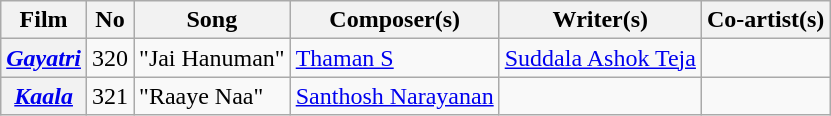<table class="wikitable">
<tr>
<th>Film</th>
<th>No</th>
<th>Song</th>
<th>Composer(s)</th>
<th>Writer(s)</th>
<th>Co-artist(s)</th>
</tr>
<tr>
<th><em><a href='#'>Gayatri</a></em></th>
<td>320</td>
<td>"Jai Hanuman"</td>
<td><a href='#'>Thaman S</a></td>
<td><a href='#'>Suddala Ashok Teja</a></td>
<td></td>
</tr>
<tr>
<th><em><a href='#'>Kaala</a></em></th>
<td>321</td>
<td>"Raaye Naa"</td>
<td><a href='#'>Santhosh Narayanan</a></td>
<td></td>
<td></td>
</tr>
</table>
